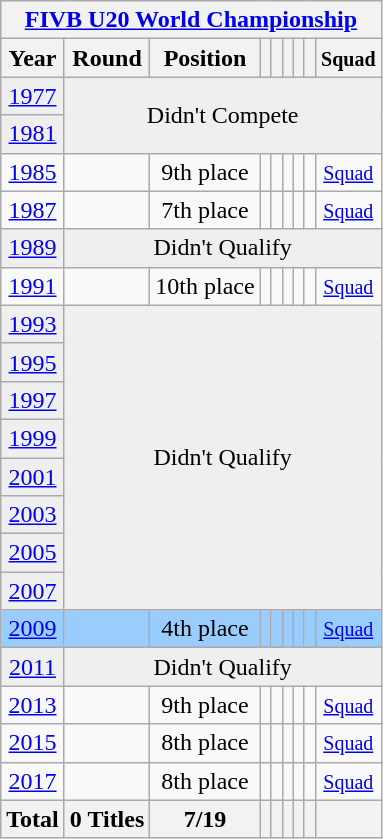<table class="wikitable" style="text-align: center;">
<tr>
<th colspan=9><a href='#'>FIVB U20 World Championship</a>  </th>
</tr>
<tr>
<th>Year</th>
<th>Round</th>
<th>Position</th>
<th></th>
<th></th>
<th></th>
<th></th>
<th></th>
<th><small>Squad</small></th>
</tr>
<tr bgcolor="efefef">
<td> <a href='#'>1977</a></td>
<td colspan=9 rowspan=2>Didn't Compete</td>
</tr>
<tr bgcolor="efefef">
<td> <a href='#'>1981</a></td>
</tr>
<tr>
<td> <a href='#'>1985</a></td>
<td></td>
<td>9th place</td>
<td></td>
<td></td>
<td></td>
<td></td>
<td></td>
<td><small><a href='#'>Squad</a></small></td>
</tr>
<tr>
<td> <a href='#'>1987</a></td>
<td></td>
<td>7th place</td>
<td></td>
<td></td>
<td></td>
<td></td>
<td></td>
<td><small><a href='#'>Squad</a></small></td>
</tr>
<tr bgcolor="efefef">
<td> <a href='#'>1989</a></td>
<td colspan=9>Didn't Qualify</td>
</tr>
<tr>
<td> <a href='#'>1991</a></td>
<td></td>
<td>10th place</td>
<td></td>
<td></td>
<td></td>
<td></td>
<td></td>
<td><small><a href='#'>Squad</a></small></td>
</tr>
<tr bgcolor="efefef">
<td> <a href='#'>1993</a></td>
<td colspan=9 rowspan=8>Didn't Qualify</td>
</tr>
<tr bgcolor="efefef">
<td> <a href='#'>1995</a></td>
</tr>
<tr bgcolor="efefef">
<td> <a href='#'>1997</a></td>
</tr>
<tr bgcolor="efefef">
<td> <a href='#'>1999</a></td>
</tr>
<tr bgcolor="efefef">
<td> <a href='#'>2001</a></td>
</tr>
<tr bgcolor="efefef">
<td> <a href='#'>2003</a></td>
</tr>
<tr bgcolor="efefef">
<td> <a href='#'>2005</a></td>
</tr>
<tr bgcolor="efefef">
<td> <a href='#'>2007</a></td>
</tr>
<tr bgcolor=9acdff>
<td> <a href='#'>2009</a></td>
<td></td>
<td>4th place</td>
<td></td>
<td></td>
<td></td>
<td></td>
<td></td>
<td><small><a href='#'>Squad</a></small></td>
</tr>
<tr bgcolor="efefef">
<td> <a href='#'>2011</a></td>
<td colspan=9>Didn't Qualify</td>
</tr>
<tr>
<td> <a href='#'>2013</a></td>
<td></td>
<td>9th place</td>
<td></td>
<td></td>
<td></td>
<td></td>
<td></td>
<td><small><a href='#'>Squad</a></small></td>
</tr>
<tr>
<td> <a href='#'>2015</a></td>
<td></td>
<td>8th place</td>
<td></td>
<td></td>
<td></td>
<td></td>
<td></td>
<td><small><a href='#'>Squad</a></small></td>
</tr>
<tr>
<td> <a href='#'>2017</a></td>
<td></td>
<td>8th place</td>
<td></td>
<td></td>
<td></td>
<td></td>
<td></td>
<td><small> <a href='#'>Squad</a></small></td>
</tr>
<tr>
<th>Total</th>
<th>0 Titles</th>
<th>7/19</th>
<th></th>
<th></th>
<th></th>
<th></th>
<th></th>
<th></th>
</tr>
</table>
